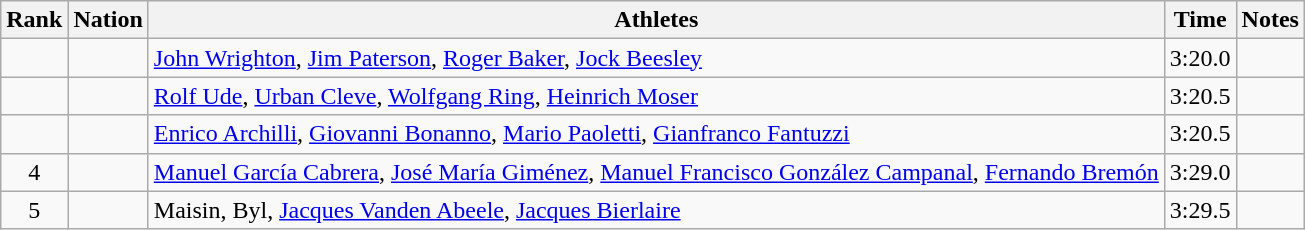<table class="wikitable sortable" style="text-align:center">
<tr>
<th>Rank</th>
<th>Nation</th>
<th>Athletes</th>
<th>Time</th>
<th>Notes</th>
</tr>
<tr>
<td></td>
<td align=left></td>
<td align=left><a href='#'>John Wrighton</a>, <a href='#'>Jim Paterson</a>, <a href='#'>Roger Baker</a>, <a href='#'>Jock Beesley</a></td>
<td>3:20.0</td>
<td></td>
</tr>
<tr>
<td></td>
<td align=left></td>
<td align=left><a href='#'>Rolf Ude</a>, <a href='#'>Urban Cleve</a>, <a href='#'>Wolfgang Ring</a>, <a href='#'>Heinrich Moser</a></td>
<td>3:20.5</td>
<td></td>
</tr>
<tr>
<td></td>
<td align=left></td>
<td align=left><a href='#'>Enrico Archilli</a>, <a href='#'>Giovanni Bonanno</a>, <a href='#'>Mario Paoletti</a>, <a href='#'>Gianfranco Fantuzzi</a></td>
<td>3:20.5</td>
<td></td>
</tr>
<tr>
<td>4</td>
<td align=left></td>
<td align=left><a href='#'>Manuel García Cabrera</a>, <a href='#'>José María Giménez</a>, <a href='#'>Manuel Francisco González Campanal</a>, <a href='#'>Fernando Bremón</a></td>
<td>3:29.0</td>
<td></td>
</tr>
<tr>
<td>5</td>
<td align=left></td>
<td align=left>Maisin, Byl, <a href='#'>Jacques Vanden Abeele</a>, <a href='#'>Jacques Bierlaire</a></td>
<td>3:29.5</td>
<td></td>
</tr>
</table>
